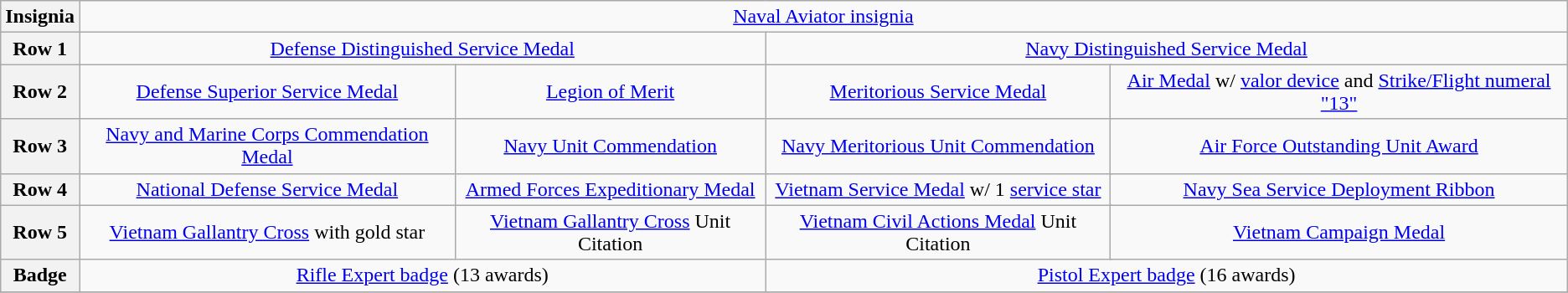<table class="wikitable">
<tr>
<th>Insignia</th>
<td colspan="16" align="center"><a href='#'>Naval Aviator insignia</a></td>
</tr>
<tr>
<th>Row 1</th>
<td colspan="8" align="center"><a href='#'>Defense Distinguished Service Medal</a></td>
<td colspan="8" align="center"><a href='#'>Navy Distinguished Service Medal</a></td>
</tr>
<tr>
<th>Row 2</th>
<td colspan="4" align="center"><a href='#'>Defense Superior Service Medal</a></td>
<td colspan="4" align="center"><a href='#'>Legion of Merit</a></td>
<td colspan="4" align="center"><a href='#'>Meritorious Service Medal</a></td>
<td colspan="4" align="center"><a href='#'>Air Medal</a> w/ <a href='#'>valor device</a> and <a href='#'>Strike/Flight numeral "13"</a></td>
</tr>
<tr>
<th>Row 3</th>
<td colspan="4" align="center"><a href='#'>Navy and Marine Corps Commendation Medal</a></td>
<td colspan="4" align="center"><a href='#'>Navy Unit Commendation</a></td>
<td colspan="4" align="center"><a href='#'>Navy Meritorious Unit Commendation</a></td>
<td colspan="4" align="center"><a href='#'>Air Force Outstanding Unit Award</a></td>
</tr>
<tr>
<th>Row 4</th>
<td colspan="4" align="center"><a href='#'>National Defense Service Medal</a></td>
<td colspan="4" align="center"><a href='#'>Armed Forces Expeditionary Medal</a></td>
<td colspan="4" align="center"><a href='#'>Vietnam Service Medal</a> w/ 1 <a href='#'>service star</a></td>
<td colspan="4" align="center"><a href='#'>Navy Sea Service Deployment Ribbon</a></td>
</tr>
<tr>
<th>Row 5</th>
<td colspan="4" align="center"><a href='#'>Vietnam Gallantry Cross</a> with gold star</td>
<td colspan="4" align="center"><a href='#'>Vietnam Gallantry Cross</a> Unit Citation</td>
<td colspan="4" align="center"><a href='#'>Vietnam Civil Actions Medal</a> Unit Citation</td>
<td colspan="4" align="center"><a href='#'>Vietnam Campaign Medal</a></td>
</tr>
<tr>
<th>Badge</th>
<td colspan="8" align="center"><a href='#'>Rifle Expert badge</a> (13 awards)</td>
<td colspan="8" align="center"><a href='#'>Pistol Expert badge</a> (16 awards)</td>
</tr>
<tr>
</tr>
</table>
